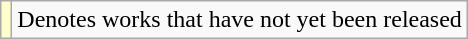<table class="wikitable">
<tr>
<td style="background:#FFFFCC;"></td>
<td>Denotes works that have not yet been released</td>
</tr>
</table>
